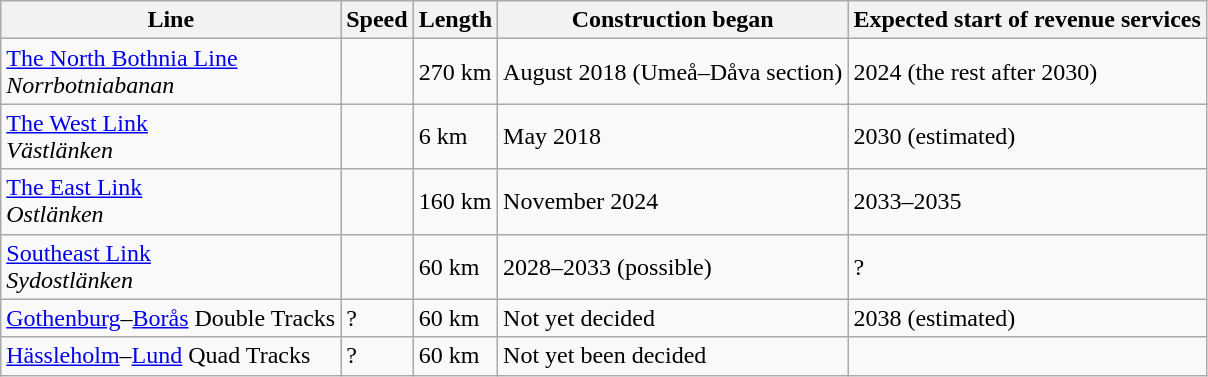<table class="wikitable">
<tr>
<th>Line</th>
<th>Speed</th>
<th>Length</th>
<th>Construction began</th>
<th>Expected start of revenue services</th>
</tr>
<tr>
<td><a href='#'>The North Bothnia Line</a><br><em>Norrbotniabanan</em></td>
<td></td>
<td>270 km</td>
<td>August 2018 (Umeå–Dåva section)</td>
<td>2024 (the rest after 2030)</td>
</tr>
<tr>
<td><a href='#'>The West Link</a><br><em>Västlänken</em></td>
<td></td>
<td>6 km</td>
<td>May 2018</td>
<td>2030 (estimated)</td>
</tr>
<tr>
<td><a href='#'>The East Link</a><br><em>Ostlänken</em></td>
<td></td>
<td>160 km</td>
<td>November 2024</td>
<td>2033–2035</td>
</tr>
<tr>
<td><a href='#'>Southeast Link</a><br><em>Sydostlänken</em></td>
<td></td>
<td>60 km</td>
<td>2028–2033 (possible)</td>
<td>?</td>
</tr>
<tr>
<td><a href='#'>Gothenburg</a>–<a href='#'>Borås</a> Double Tracks</td>
<td>?</td>
<td>60 km</td>
<td>Not yet decided</td>
<td>2038 (estimated)</td>
</tr>
<tr>
<td><a href='#'>Hässleholm</a>–<a href='#'>Lund</a> Quad Tracks</td>
<td>?</td>
<td>60 km</td>
<td>Not yet been decided</td>
<td></td>
</tr>
</table>
